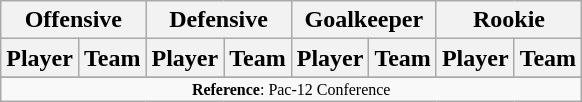<table class="wikitable">
<tr>
<th colspan="2">Offensive</th>
<th colspan="2">Defensive</th>
<th colspan="2">Goalkeeper</th>
<th colspan="2">Rookie</th>
</tr>
<tr>
<th>Player</th>
<th>Team</th>
<th>Player</th>
<th>Team</th>
<th>Player</th>
<th>Team</th>
<th>Player</th>
<th>Team</th>
</tr>
<tr>
</tr>
<tr>
<td colspan="12"  style="font-size:8pt; text-align:center;"><strong>Reference</strong>: Pac-12 Conference</td>
</tr>
</table>
